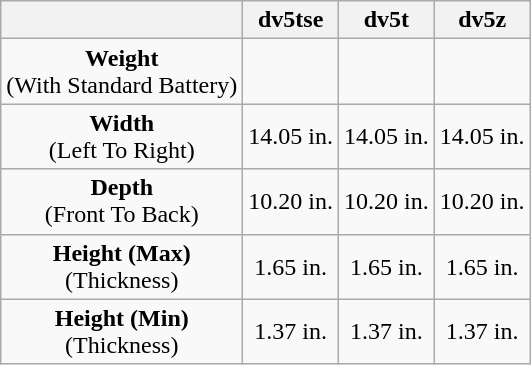<table class="wikitable" style="text-align:center;">
<tr>
<th></th>
<th>dv5tse</th>
<th>dv5t</th>
<th>dv5z</th>
</tr>
<tr>
<td><strong>Weight</strong><br>(With Standard Battery)</td>
<td></td>
<td></td>
<td></td>
</tr>
<tr>
<td><strong>Width</strong><br>(Left To Right)</td>
<td>14.05 in.</td>
<td>14.05 in.</td>
<td>14.05 in.</td>
</tr>
<tr>
<td><strong>Depth</strong><br>(Front To Back)</td>
<td>10.20 in.</td>
<td>10.20 in.</td>
<td>10.20 in.</td>
</tr>
<tr>
<td><strong>Height (Max)</strong><br>(Thickness)</td>
<td>1.65 in.</td>
<td>1.65 in.</td>
<td>1.65 in.</td>
</tr>
<tr>
<td><strong>Height (Min)</strong><br>(Thickness)</td>
<td>1.37 in.</td>
<td>1.37 in.</td>
<td>1.37 in.</td>
</tr>
</table>
